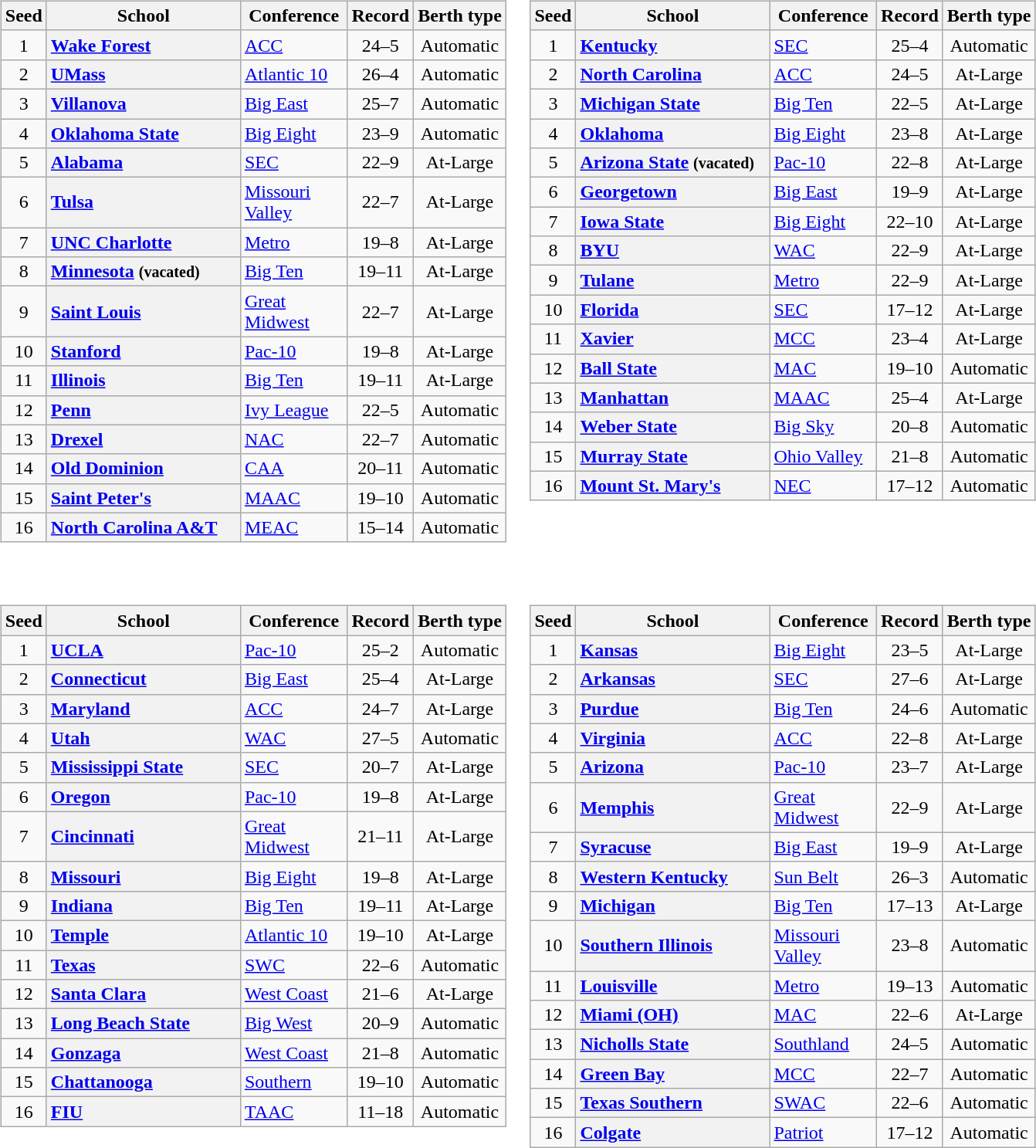<table>
<tr>
<td valign=top><br><table class="wikitable sortable plainrowheaders">
<tr>
<th scope="col">Seed</th>
<th scope="col" style="width: 160px;">School</th>
<th scope="col" style="width: 85px;">Conference</th>
<th scope="col">Record</th>
<th scope="col">Berth type</th>
</tr>
<tr>
<td align=center>1</td>
<th scope="row" style="text-align:left"><a href='#'>Wake Forest</a></th>
<td><a href='#'>ACC</a></td>
<td align=center>24–5</td>
<td align=center>Automatic</td>
</tr>
<tr>
<td align=center>2</td>
<th scope="row" style="text-align:left"><a href='#'>UMass</a></th>
<td><a href='#'>Atlantic 10</a></td>
<td align=center>26–4</td>
<td align=center>Automatic</td>
</tr>
<tr>
<td align=center>3</td>
<th scope="row" style="text-align:left"><a href='#'>Villanova</a></th>
<td><a href='#'>Big East</a></td>
<td align=center>25–7</td>
<td align=center>Automatic</td>
</tr>
<tr>
<td align=center>4</td>
<th scope="row" style="text-align:left"><a href='#'>Oklahoma State</a></th>
<td><a href='#'>Big Eight</a></td>
<td align=center>23–9</td>
<td align=center>Automatic</td>
</tr>
<tr>
<td align=center>5</td>
<th scope="row" style="text-align:left"><a href='#'>Alabama</a></th>
<td><a href='#'>SEC</a></td>
<td align=center>22–9</td>
<td align=center>At-Large</td>
</tr>
<tr>
<td align=center>6</td>
<th scope="row" style="text-align:left"><a href='#'>Tulsa</a></th>
<td><a href='#'>Missouri Valley</a></td>
<td align=center>22–7</td>
<td align=center>At-Large</td>
</tr>
<tr>
<td align=center>7</td>
<th scope="row" style="text-align:left"><a href='#'>UNC Charlotte</a></th>
<td><a href='#'>Metro</a></td>
<td align=center>19–8</td>
<td align=center>At-Large</td>
</tr>
<tr>
<td align=center>8</td>
<th scope="row" style="text-align:left"><a href='#'>Minnesota</a> <small>(vacated)</small></th>
<td><a href='#'>Big Ten</a></td>
<td align=center>19–11</td>
<td align=center>At-Large</td>
</tr>
<tr>
<td align=center>9</td>
<th scope="row" style="text-align:left"><a href='#'>Saint Louis</a></th>
<td><a href='#'>Great Midwest</a></td>
<td align=center>22–7</td>
<td align=center>At-Large</td>
</tr>
<tr>
<td align=center>10</td>
<th scope="row" style="text-align:left"><a href='#'>Stanford</a></th>
<td><a href='#'>Pac-10</a></td>
<td align=center>19–8</td>
<td align=center>At-Large</td>
</tr>
<tr>
<td align=center>11</td>
<th scope="row" style="text-align:left"><a href='#'>Illinois</a></th>
<td><a href='#'>Big Ten</a></td>
<td align=center>19–11</td>
<td align=center>At-Large</td>
</tr>
<tr>
<td align=center>12</td>
<th scope="row" style="text-align:left"><a href='#'>Penn</a></th>
<td><a href='#'>Ivy League</a></td>
<td align=center>22–5</td>
<td align=center>Automatic</td>
</tr>
<tr>
<td align=center>13</td>
<th scope="row" style="text-align:left"><a href='#'>Drexel</a></th>
<td><a href='#'>NAC</a></td>
<td align=center>22–7</td>
<td align=center>Automatic</td>
</tr>
<tr>
<td align=center>14</td>
<th scope="row" style="text-align:left"><a href='#'>Old Dominion</a></th>
<td><a href='#'>CAA</a></td>
<td align=center>20–11</td>
<td align=center>Automatic</td>
</tr>
<tr>
<td align=center>15</td>
<th scope="row" style="text-align:left"><a href='#'>Saint Peter's</a></th>
<td><a href='#'>MAAC</a></td>
<td align=center>19–10</td>
<td align=center>Automatic</td>
</tr>
<tr>
<td align=center>16</td>
<th scope="row" style="text-align:left"><a href='#'>North Carolina A&T</a></th>
<td><a href='#'>MEAC</a></td>
<td align=center>15–14</td>
<td align=center>Automatic</td>
</tr>
</table>
</td>
<td valign=top><br><table class="wikitable sortable plainrowheaders">
<tr>
<th scope="col">Seed</th>
<th scope="col" style="width: 160px;">School</th>
<th scope="col" style="width: 85px;">Conference</th>
<th scope="col">Record</th>
<th scope="col">Berth type</th>
</tr>
<tr>
<td align=center>1</td>
<th scope="row" style="text-align:left"><a href='#'>Kentucky</a></th>
<td><a href='#'>SEC</a></td>
<td align=center>25–4</td>
<td align=center>Automatic</td>
</tr>
<tr>
<td align=center>2</td>
<th scope="row" style="text-align:left"><a href='#'>North Carolina</a></th>
<td><a href='#'>ACC</a></td>
<td align=center>24–5</td>
<td align=center>At-Large</td>
</tr>
<tr>
<td align=center>3</td>
<th scope="row" style="text-align:left"><a href='#'>Michigan State</a></th>
<td><a href='#'>Big Ten</a></td>
<td align=center>22–5</td>
<td align=center>At-Large</td>
</tr>
<tr>
<td align=center>4</td>
<th scope="row" style="text-align:left"><a href='#'>Oklahoma</a></th>
<td><a href='#'>Big Eight</a></td>
<td align=center>23–8</td>
<td align=center>At-Large</td>
</tr>
<tr>
<td align=center>5</td>
<th scope="row" style="text-align:left"><a href='#'>Arizona State</a> <small>(vacated)</small></th>
<td><a href='#'>Pac-10</a></td>
<td align=center>22–8</td>
<td align=center>At-Large</td>
</tr>
<tr>
<td align=center>6</td>
<th scope="row" style="text-align:left"><a href='#'>Georgetown</a></th>
<td><a href='#'>Big East</a></td>
<td align=center>19–9</td>
<td align=center>At-Large</td>
</tr>
<tr>
<td align=center>7</td>
<th scope="row" style="text-align:left"><a href='#'>Iowa State</a></th>
<td><a href='#'>Big Eight</a></td>
<td align=center>22–10</td>
<td align=center>At-Large</td>
</tr>
<tr>
<td align=center>8</td>
<th scope="row" style="text-align:left"><a href='#'>BYU</a></th>
<td><a href='#'>WAC</a></td>
<td align=center>22–9</td>
<td align=center>At-Large</td>
</tr>
<tr>
<td align=center>9</td>
<th scope="row" style="text-align:left"><a href='#'>Tulane</a></th>
<td><a href='#'>Metro</a></td>
<td align=center>22–9</td>
<td align=center>At-Large</td>
</tr>
<tr>
<td align=center>10</td>
<th scope="row" style="text-align:left"><a href='#'>Florida</a></th>
<td><a href='#'>SEC</a></td>
<td align=center>17–12</td>
<td align=center>At-Large</td>
</tr>
<tr>
<td align=center>11</td>
<th scope="row" style="text-align:left"><a href='#'>Xavier</a></th>
<td><a href='#'>MCC</a></td>
<td align=center>23–4</td>
<td align=center>At-Large</td>
</tr>
<tr>
<td align=center>12</td>
<th scope="row" style="text-align:left"><a href='#'>Ball State</a></th>
<td><a href='#'>MAC</a></td>
<td align=center>19–10</td>
<td align=center>Automatic</td>
</tr>
<tr>
<td align=center>13</td>
<th scope="row" style="text-align:left"><a href='#'>Manhattan</a></th>
<td><a href='#'>MAAC</a></td>
<td align=center>25–4</td>
<td align=center>At-Large</td>
</tr>
<tr>
<td align=center>14</td>
<th scope="row" style="text-align:left"><a href='#'>Weber State</a></th>
<td><a href='#'>Big Sky</a></td>
<td align=center>20–8</td>
<td align=center>Automatic</td>
</tr>
<tr>
<td align=center>15</td>
<th scope="row" style="text-align:left"><a href='#'>Murray State</a></th>
<td><a href='#'>Ohio Valley</a></td>
<td align=center>21–8</td>
<td align=center>Automatic</td>
</tr>
<tr>
<td align=center>16</td>
<th scope="row" style="text-align:left"><a href='#'>Mount St. Mary's</a></th>
<td><a href='#'>NEC</a></td>
<td align=center>17–12</td>
<td align=center>Automatic</td>
</tr>
</table>
</td>
</tr>
<tr>
<td valign=top><br><table class="wikitable sortable plainrowheaders">
<tr>
<th scope="col">Seed</th>
<th scope="col" style="width: 160px;">School</th>
<th scope="col" style="width: 85px;">Conference</th>
<th scope="col">Record</th>
<th scope="col">Berth type</th>
</tr>
<tr>
<td align=center>1</td>
<th scope="row" style="text-align:left"><a href='#'>UCLA</a></th>
<td><a href='#'>Pac-10</a></td>
<td align=center>25–2</td>
<td align=center>Automatic</td>
</tr>
<tr>
<td align=center>2</td>
<th scope="row" style="text-align:left"><a href='#'>Connecticut</a></th>
<td><a href='#'>Big East</a></td>
<td align=center>25–4</td>
<td align=center>At-Large</td>
</tr>
<tr>
<td align=center>3</td>
<th scope="row" style="text-align:left"><a href='#'>Maryland</a></th>
<td><a href='#'>ACC</a></td>
<td align=center>24–7</td>
<td align=center>At-Large</td>
</tr>
<tr>
<td align=center>4</td>
<th scope="row" style="text-align:left"><a href='#'>Utah</a></th>
<td><a href='#'>WAC</a></td>
<td align=center>27–5</td>
<td align=center>Automatic</td>
</tr>
<tr>
<td align=center>5</td>
<th scope="row" style="text-align:left"><a href='#'>Mississippi State</a></th>
<td><a href='#'>SEC</a></td>
<td align=center>20–7</td>
<td align=center>At-Large</td>
</tr>
<tr>
<td align=center>6</td>
<th scope="row" style="text-align:left"><a href='#'>Oregon</a></th>
<td><a href='#'>Pac-10</a></td>
<td align=center>19–8</td>
<td align=center>At-Large</td>
</tr>
<tr>
<td align=center>7</td>
<th scope="row" style="text-align:left"><a href='#'>Cincinnati</a></th>
<td><a href='#'>Great Midwest</a></td>
<td align=center>21–11</td>
<td align=center>At-Large</td>
</tr>
<tr>
<td align=center>8</td>
<th scope="row" style="text-align:left"><a href='#'>Missouri</a></th>
<td><a href='#'>Big Eight</a></td>
<td align=center>19–8</td>
<td align=center>At-Large</td>
</tr>
<tr>
<td align=center>9</td>
<th scope="row" style="text-align:left"><a href='#'>Indiana</a></th>
<td><a href='#'>Big Ten</a></td>
<td align=center>19–11</td>
<td align=center>At-Large</td>
</tr>
<tr>
<td align=center>10</td>
<th scope="row" style="text-align:left"><a href='#'>Temple</a></th>
<td><a href='#'>Atlantic 10</a></td>
<td align=center>19–10</td>
<td align=center>At-Large</td>
</tr>
<tr>
<td align=center>11</td>
<th scope="row" style="text-align:left"><a href='#'>Texas</a></th>
<td><a href='#'>SWC</a></td>
<td align=center>22–6</td>
<td align=center>Automatic</td>
</tr>
<tr>
<td align=center>12</td>
<th scope="row" style="text-align:left"><a href='#'>Santa Clara</a></th>
<td><a href='#'>West Coast</a></td>
<td align=center>21–6</td>
<td align=center>At-Large</td>
</tr>
<tr>
<td align=center>13</td>
<th scope="row" style="text-align:left"><a href='#'>Long Beach State</a></th>
<td><a href='#'>Big West</a></td>
<td align=center>20–9</td>
<td align=center>Automatic</td>
</tr>
<tr>
<td align=center>14</td>
<th scope="row" style="text-align:left"><a href='#'>Gonzaga</a></th>
<td><a href='#'>West Coast</a></td>
<td align=center>21–8</td>
<td align=center>Automatic</td>
</tr>
<tr>
<td align=center>15</td>
<th scope="row" style="text-align:left"><a href='#'>Chattanooga</a></th>
<td><a href='#'>Southern</a></td>
<td align=center>19–10</td>
<td align=center>Automatic</td>
</tr>
<tr>
<td align=center>16</td>
<th scope="row" style="text-align:left"><a href='#'>FIU</a></th>
<td><a href='#'>TAAC</a></td>
<td align=center>11–18</td>
<td align=center>Automatic</td>
</tr>
</table>
</td>
<td valign=top><br><table class="wikitable sortable plainrowheaders">
<tr>
<th scope="col">Seed</th>
<th scope="col" style="width: 160px;">School</th>
<th scope="col" style="width: 85px;">Conference</th>
<th scope="col">Record</th>
<th scope="col">Berth type</th>
</tr>
<tr>
<td align=center>1</td>
<th scope="row" style="text-align:left"><a href='#'>Kansas</a></th>
<td><a href='#'>Big Eight</a></td>
<td align=center>23–5</td>
<td align=center>At-Large</td>
</tr>
<tr>
<td align=center>2</td>
<th scope="row" style="text-align:left"><a href='#'>Arkansas</a></th>
<td><a href='#'>SEC</a></td>
<td align=center>27–6</td>
<td align=center>At-Large</td>
</tr>
<tr>
<td align=center>3</td>
<th scope="row" style="text-align:left"><a href='#'>Purdue</a></th>
<td><a href='#'>Big Ten</a></td>
<td align=center>24–6</td>
<td align=center>Automatic</td>
</tr>
<tr>
<td align=center>4</td>
<th scope="row" style="text-align:left"><a href='#'>Virginia</a></th>
<td><a href='#'>ACC</a></td>
<td align=center>22–8</td>
<td align=center>At-Large</td>
</tr>
<tr>
<td align=center>5</td>
<th scope="row" style="text-align:left"><a href='#'>Arizona</a></th>
<td><a href='#'>Pac-10</a></td>
<td align=center>23–7</td>
<td align=center>At-Large</td>
</tr>
<tr>
<td align=center>6</td>
<th scope="row" style="text-align:left"><a href='#'>Memphis</a></th>
<td><a href='#'>Great Midwest</a></td>
<td align=center>22–9</td>
<td align=center>At-Large</td>
</tr>
<tr>
<td align=center>7</td>
<th scope="row" style="text-align:left"><a href='#'>Syracuse</a></th>
<td><a href='#'>Big East</a></td>
<td align=center>19–9</td>
<td align=center>At-Large</td>
</tr>
<tr>
<td align=center>8</td>
<th scope="row" style="text-align:left"><a href='#'>Western Kentucky</a></th>
<td><a href='#'>Sun Belt</a></td>
<td align=center>26–3</td>
<td align=center>Automatic</td>
</tr>
<tr>
<td align=center>9</td>
<th scope="row" style="text-align:left"><a href='#'>Michigan</a></th>
<td><a href='#'>Big Ten</a></td>
<td align=center>17–13</td>
<td align=center>At-Large</td>
</tr>
<tr>
<td align=center>10</td>
<th scope="row" style="text-align:left"><a href='#'>Southern Illinois</a></th>
<td><a href='#'>Missouri Valley</a></td>
<td align=center>23–8</td>
<td align=center>Automatic</td>
</tr>
<tr>
<td align=center>11</td>
<th scope="row" style="text-align:left"><a href='#'>Louisville</a></th>
<td><a href='#'>Metro</a></td>
<td align=center>19–13</td>
<td align=center>Automatic</td>
</tr>
<tr>
<td align=center>12</td>
<th scope="row" style="text-align:left"><a href='#'>Miami (OH)</a></th>
<td><a href='#'>MAC</a></td>
<td align=center>22–6</td>
<td align=center>At-Large</td>
</tr>
<tr>
<td align=center>13</td>
<th scope="row" style="text-align:left"><a href='#'>Nicholls State</a></th>
<td><a href='#'>Southland</a></td>
<td align=center>24–5</td>
<td align=center>Automatic</td>
</tr>
<tr>
<td align=center>14</td>
<th scope="row" style="text-align:left"><a href='#'>Green Bay</a></th>
<td><a href='#'>MCC</a></td>
<td align=center>22–7</td>
<td align=center>Automatic</td>
</tr>
<tr>
<td align=center>15</td>
<th scope="row" style="text-align:left"><a href='#'>Texas Southern</a></th>
<td><a href='#'>SWAC</a></td>
<td align=center>22–6</td>
<td align=center>Automatic</td>
</tr>
<tr>
<td align=center>16</td>
<th scope="row" style="text-align:left"><a href='#'>Colgate</a></th>
<td><a href='#'>Patriot</a></td>
<td align=center>17–12</td>
<td align=center>Automatic</td>
</tr>
</table>
</td>
</tr>
</table>
